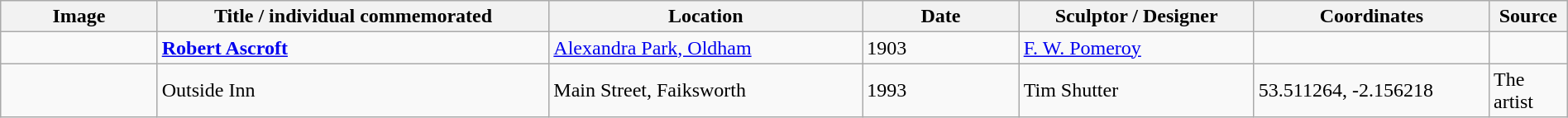<table class="wikitable sortable" style="width:100%;">
<tr>
<th class="unsortable" style="min-width:100px; width:10%;">Image</th>
<th style="width:25%;">Title / individual commemorated</th>
<th style="width:20%;">Location</th>
<th style="width:10%;">Date</th>
<th style="width:15%;">Sculptor / Designer</th>
<th style="width:15%;" class="unsortable">Coordinates</th>
<th style="width:5%;" class="unsortable">Source</th>
</tr>
<tr>
<td></td>
<td><strong><a href='#'>Robert Ascroft</a></strong></td>
<td><a href='#'>Alexandra Park, Oldham</a></td>
<td>1903</td>
<td><a href='#'>F. W. Pomeroy</a></td>
<td></td>
<td></td>
</tr>
<tr>
<td></td>
<td>Outside Inn</td>
<td>Main Street, Faiksworth</td>
<td>1993</td>
<td>Tim Shutter</td>
<td>53.511264, -2.156218</td>
<td>The artist</td>
</tr>
</table>
